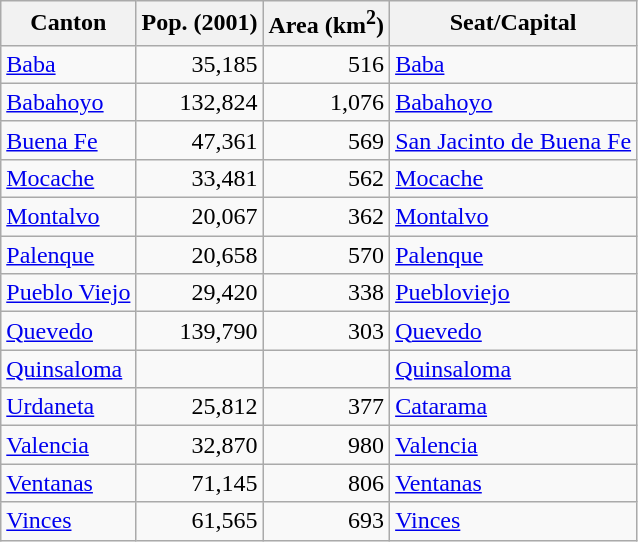<table class="wikitable sortable">
<tr>
<th>Canton</th>
<th>Pop. (2001)</th>
<th>Area (km<sup>2</sup>)</th>
<th>Seat/Capital</th>
</tr>
<tr>
<td><a href='#'>Baba</a></td>
<td align=right>35,185</td>
<td align=right>516</td>
<td><a href='#'>Baba</a></td>
</tr>
<tr>
<td><a href='#'>Babahoyo</a></td>
<td align=right>132,824</td>
<td align=right>1,076</td>
<td><a href='#'>Babahoyo</a></td>
</tr>
<tr>
<td><a href='#'>Buena Fe</a></td>
<td align=right>47,361</td>
<td align=right>569</td>
<td><a href='#'>San Jacinto de Buena Fe</a></td>
</tr>
<tr>
<td><a href='#'>Mocache</a></td>
<td align=right>33,481</td>
<td align=right>562</td>
<td><a href='#'>Mocache</a></td>
</tr>
<tr>
<td><a href='#'>Montalvo</a></td>
<td align=right>20,067</td>
<td align=right>362</td>
<td><a href='#'>Montalvo</a></td>
</tr>
<tr>
<td><a href='#'>Palenque</a></td>
<td align=right>20,658</td>
<td align=right>570</td>
<td><a href='#'>Palenque</a></td>
</tr>
<tr>
<td><a href='#'>Pueblo Viejo</a></td>
<td align=right>29,420</td>
<td align=right>338</td>
<td><a href='#'>Puebloviejo</a></td>
</tr>
<tr>
<td><a href='#'>Quevedo</a></td>
<td align=right>139,790</td>
<td align=right>303</td>
<td><a href='#'>Quevedo</a></td>
</tr>
<tr>
<td><a href='#'>Quinsaloma</a></td>
<td align=right> </td>
<td align=right> </td>
<td><a href='#'>Quinsaloma</a></td>
</tr>
<tr>
<td><a href='#'>Urdaneta</a></td>
<td align=right>25,812</td>
<td align=right>377</td>
<td><a href='#'>Catarama</a></td>
</tr>
<tr>
<td><a href='#'>Valencia</a></td>
<td align=right>32,870</td>
<td align=right>980</td>
<td><a href='#'>Valencia</a></td>
</tr>
<tr>
<td><a href='#'>Ventanas</a></td>
<td align=right>71,145</td>
<td align=right>806</td>
<td><a href='#'>Ventanas</a></td>
</tr>
<tr>
<td><a href='#'>Vinces</a></td>
<td align=right>61,565</td>
<td align=right>693</td>
<td><a href='#'>Vinces</a></td>
</tr>
</table>
